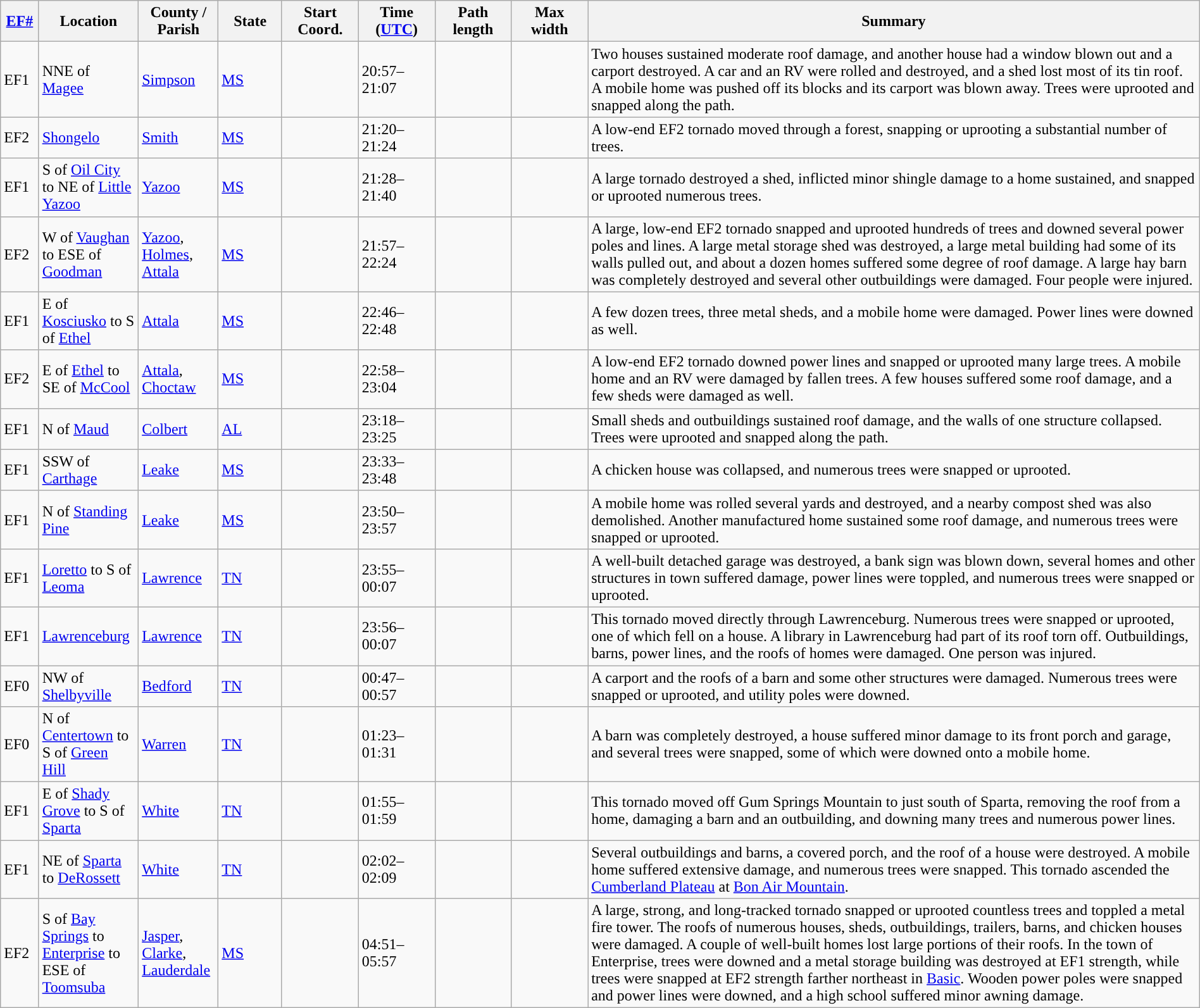<table class="wikitable sortable" style="width:100%;">
<tr>
<th scope="col"  style="width:3%; text-align:center;"><a href='#'>EF#</a></th>
<th scope="col"  style="width:7%; text-align:center;" class="unsortable">Location</th>
<th scope="col"  style="width:6%; text-align:center;" class="unsortable">County / Parish</th>
<th scope="col"  style="width:5%; text-align:center;">State</th>
<th scope="col"  style="width:6%; text-align:center;">Start Coord.</th>
<th scope="col"  style="width:6%; text-align:center;">Time (<a href='#'>UTC</a>)</th>
<th scope="col"  style="width:6%; text-align:center;">Path length</th>
<th scope="col"  style="width:6%; text-align:center;">Max width</th>
<th scope="col" class="unsortable" style="width:48%; text-align:center;">Summary</th>
</tr>
<tr>
<td>EF1</td>
<td>NNE of <a href='#'>Magee</a></td>
<td><a href='#'>Simpson</a></td>
<td><a href='#'>MS</a></td>
<td></td>
<td>20:57–21:07</td>
<td></td>
<td></td>
<td>Two houses sustained moderate roof damage, and another house had a window blown out and a carport destroyed. A car and an RV were rolled and destroyed, and a shed lost most of its tin roof. A mobile home was pushed off its blocks and its carport was blown away. Trees were uprooted and snapped along the path.</td>
</tr>
<tr>
<td>EF2</td>
<td><a href='#'>Shongelo</a></td>
<td><a href='#'>Smith</a></td>
<td><a href='#'>MS</a></td>
<td></td>
<td>21:20–21:24</td>
<td></td>
<td></td>
<td>A low-end EF2 tornado moved through a forest, snapping or uprooting a substantial number of trees.</td>
</tr>
<tr>
<td>EF1</td>
<td>S of <a href='#'>Oil City</a> to NE of <a href='#'>Little Yazoo</a></td>
<td><a href='#'>Yazoo</a></td>
<td><a href='#'>MS</a></td>
<td></td>
<td>21:28–21:40</td>
<td></td>
<td></td>
<td>A large tornado destroyed a shed, inflicted minor shingle damage to a home sustained, and snapped or uprooted numerous trees.</td>
</tr>
<tr>
<td>EF2</td>
<td>W of <a href='#'>Vaughan</a> to ESE of <a href='#'>Goodman</a></td>
<td><a href='#'>Yazoo</a>, <a href='#'>Holmes</a>, <a href='#'>Attala</a></td>
<td><a href='#'>MS</a></td>
<td></td>
<td>21:57–22:24</td>
<td></td>
<td></td>
<td>A large, low-end EF2 tornado snapped and uprooted hundreds of trees and downed several power poles and lines. A large metal storage shed was destroyed, a large metal building had some of its walls pulled out, and about a dozen homes suffered some degree of roof damage. A large hay barn was completely destroyed and several other outbuildings were damaged. Four people were injured.</td>
</tr>
<tr>
<td>EF1</td>
<td>E of <a href='#'>Kosciusko</a> to S of <a href='#'>Ethel</a></td>
<td><a href='#'>Attala</a></td>
<td><a href='#'>MS</a></td>
<td></td>
<td>22:46–22:48</td>
<td></td>
<td></td>
<td>A few dozen trees, three metal sheds, and a mobile home were damaged. Power lines were downed as well.</td>
</tr>
<tr>
<td>EF2</td>
<td>E of <a href='#'>Ethel</a> to SE of <a href='#'>McCool</a></td>
<td><a href='#'>Attala</a>, <a href='#'>Choctaw</a></td>
<td><a href='#'>MS</a></td>
<td></td>
<td>22:58–23:04</td>
<td></td>
<td></td>
<td>A low-end EF2 tornado downed power lines and snapped or uprooted many large trees. A mobile home and an RV were damaged by fallen trees. A few houses suffered some roof damage, and a few sheds were damaged as well.</td>
</tr>
<tr>
<td>EF1</td>
<td>N of <a href='#'>Maud</a></td>
<td><a href='#'>Colbert</a></td>
<td><a href='#'>AL</a></td>
<td></td>
<td>23:18–23:25</td>
<td></td>
<td></td>
<td>Small sheds and outbuildings sustained roof damage, and the walls of one structure collapsed. Trees were uprooted and snapped along the path.</td>
</tr>
<tr>
<td>EF1</td>
<td>SSW of <a href='#'>Carthage</a></td>
<td><a href='#'>Leake</a></td>
<td><a href='#'>MS</a></td>
<td></td>
<td>23:33–23:48</td>
<td></td>
<td></td>
<td>A chicken house was collapsed, and numerous trees were snapped or uprooted.</td>
</tr>
<tr>
<td>EF1</td>
<td>N of <a href='#'>Standing Pine</a></td>
<td><a href='#'>Leake</a></td>
<td><a href='#'>MS</a></td>
<td></td>
<td>23:50–23:57</td>
<td></td>
<td></td>
<td>A mobile home was rolled several yards and destroyed, and a nearby compost shed was also demolished. Another manufactured home sustained some roof damage, and numerous trees were snapped or uprooted.</td>
</tr>
<tr>
<td>EF1</td>
<td><a href='#'>Loretto</a> to S of <a href='#'>Leoma</a></td>
<td><a href='#'>Lawrence</a></td>
<td><a href='#'>TN</a></td>
<td></td>
<td>23:55–00:07</td>
<td></td>
<td></td>
<td>A well-built detached garage was destroyed, a bank sign was blown down, several homes and other structures in town suffered damage, power lines were toppled, and numerous trees were snapped or uprooted.</td>
</tr>
<tr>
<td>EF1</td>
<td><a href='#'>Lawrenceburg</a></td>
<td><a href='#'>Lawrence</a></td>
<td><a href='#'>TN</a></td>
<td></td>
<td>23:56–00:07</td>
<td></td>
<td></td>
<td>This tornado moved directly through Lawrenceburg. Numerous trees were snapped or uprooted, one of which fell on a house. A library in Lawrenceburg had part of its roof torn off. Outbuildings, barns, power lines, and the roofs of homes were damaged. One person was injured.</td>
</tr>
<tr>
<td>EF0</td>
<td>NW of <a href='#'>Shelbyville</a></td>
<td><a href='#'>Bedford</a></td>
<td><a href='#'>TN</a></td>
<td></td>
<td>00:47–00:57</td>
<td></td>
<td></td>
<td>A carport and the roofs of a barn and some other structures were damaged. Numerous trees were snapped or uprooted, and utility poles were downed.</td>
</tr>
<tr>
<td>EF0</td>
<td>N of <a href='#'>Centertown</a> to S of <a href='#'>Green Hill</a></td>
<td><a href='#'>Warren</a></td>
<td><a href='#'>TN</a></td>
<td></td>
<td>01:23–01:31</td>
<td></td>
<td></td>
<td>A barn was completely destroyed, a house suffered minor damage to its front porch and garage, and several trees were snapped, some of which were downed onto a mobile home.</td>
</tr>
<tr>
<td>EF1</td>
<td>E of <a href='#'>Shady Grove</a> to S of <a href='#'>Sparta</a></td>
<td><a href='#'>White</a></td>
<td><a href='#'>TN</a></td>
<td></td>
<td>01:55–01:59</td>
<td></td>
<td></td>
<td>This tornado moved off Gum Springs Mountain to just south of Sparta, removing the roof from a home, damaging a barn and an outbuilding, and downing many trees and numerous power lines.</td>
</tr>
<tr>
<td>EF1</td>
<td>NE of <a href='#'>Sparta</a> to <a href='#'>DeRossett</a></td>
<td><a href='#'>White</a></td>
<td><a href='#'>TN</a></td>
<td></td>
<td>02:02–02:09</td>
<td></td>
<td></td>
<td>Several outbuildings and barns, a covered porch, and the roof of a house were destroyed. A mobile home suffered extensive damage, and numerous trees were snapped. This tornado ascended the <a href='#'>Cumberland Plateau</a> at <a href='#'>Bon Air Mountain</a>.</td>
</tr>
<tr>
<td>EF2</td>
<td>S of <a href='#'>Bay Springs</a> to <a href='#'>Enterprise</a> to ESE of <a href='#'>Toomsuba</a></td>
<td><a href='#'>Jasper</a>, <a href='#'>Clarke</a>, <a href='#'>Lauderdale</a></td>
<td><a href='#'>MS</a></td>
<td></td>
<td>04:51–05:57</td>
<td></td>
<td></td>
<td>A large, strong, and long-tracked tornado snapped or uprooted countless trees and toppled a metal fire tower. The roofs of numerous houses, sheds, outbuildings, trailers, barns, and chicken houses were damaged. A couple of well-built homes lost large portions of their roofs. In the town of Enterprise, trees were downed and a metal storage building was destroyed at EF1 strength, while trees were snapped at EF2 strength farther northeast in <a href='#'>Basic</a>. Wooden power poles were snapped and power lines were downed, and a high school suffered minor awning damage.</td>
</tr>
</table>
